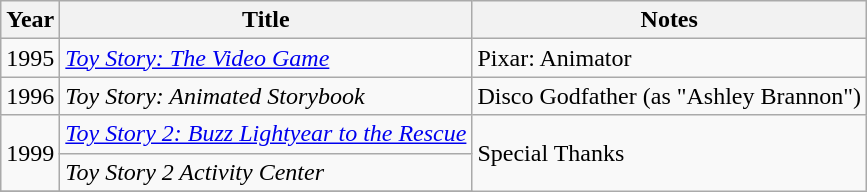<table class="wikitable">
<tr>
<th>Year</th>
<th>Title</th>
<th>Notes</th>
</tr>
<tr>
<td>1995</td>
<td><em><a href='#'>Toy Story: The Video Game</a></em></td>
<td>Pixar: Animator</td>
</tr>
<tr>
<td>1996</td>
<td><em>Toy Story: Animated Storybook</em></td>
<td>Disco Godfather (as "Ashley Brannon")</td>
</tr>
<tr>
<td rowspan=2>1999</td>
<td><em><a href='#'>Toy Story 2: Buzz Lightyear to the Rescue</a></em></td>
<td rowspan=3>Special Thanks</td>
</tr>
<tr>
<td><em>Toy Story 2 Activity Center</em></td>
</tr>
<tr>
</tr>
</table>
